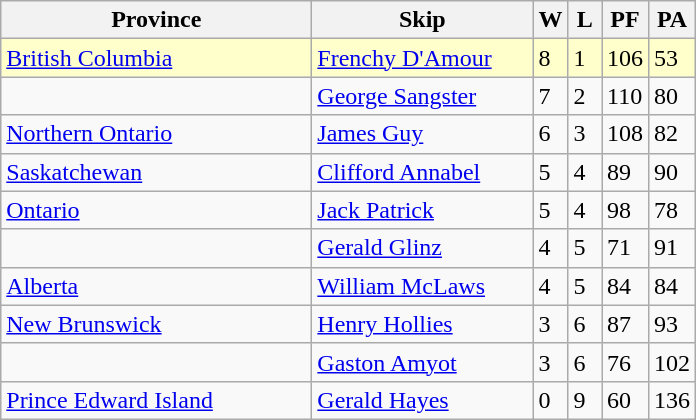<table class="wikitable">
<tr>
<th bgcolor="#efefef" width="200">Province</th>
<th bgcolor="#efefef" width="140">Skip</th>
<th bgcolor="#efefef" width="15">W</th>
<th bgcolor="#efefef" width="15">L</th>
<th bgcolor="#efefef" width="15">PF</th>
<th bgcolor="#efefef" width="15">PA</th>
</tr>
<tr bgcolor=#ffffcc>
<td><a href='#'>British Columbia</a></td>
<td><a href='#'>Frenchy D'Amour</a></td>
<td>8</td>
<td>1</td>
<td>106</td>
<td>53</td>
</tr>
<tr>
<td></td>
<td><a href='#'>George Sangster</a></td>
<td>7</td>
<td>2</td>
<td>110</td>
<td>80</td>
</tr>
<tr>
<td><a href='#'>Northern Ontario</a></td>
<td><a href='#'>James Guy</a></td>
<td>6</td>
<td>3</td>
<td>108</td>
<td>82</td>
</tr>
<tr>
<td><a href='#'>Saskatchewan</a></td>
<td><a href='#'>Clifford Annabel</a></td>
<td>5</td>
<td>4</td>
<td>89</td>
<td>90</td>
</tr>
<tr>
<td><a href='#'>Ontario</a></td>
<td><a href='#'>Jack Patrick</a></td>
<td>5</td>
<td>4</td>
<td>98</td>
<td>78</td>
</tr>
<tr>
<td></td>
<td><a href='#'>Gerald Glinz</a></td>
<td>4</td>
<td>5</td>
<td>71</td>
<td>91</td>
</tr>
<tr>
<td><a href='#'>Alberta</a></td>
<td><a href='#'>William McLaws</a></td>
<td>4</td>
<td>5</td>
<td>84</td>
<td>84</td>
</tr>
<tr>
<td><a href='#'>New Brunswick</a></td>
<td><a href='#'>Henry Hollies</a></td>
<td>3</td>
<td>6</td>
<td>87</td>
<td>93</td>
</tr>
<tr>
<td></td>
<td><a href='#'>Gaston Amyot</a></td>
<td>3</td>
<td>6</td>
<td>76</td>
<td>102</td>
</tr>
<tr>
<td><a href='#'>Prince Edward Island</a></td>
<td><a href='#'>Gerald Hayes</a></td>
<td>0</td>
<td>9</td>
<td>60</td>
<td>136</td>
</tr>
</table>
